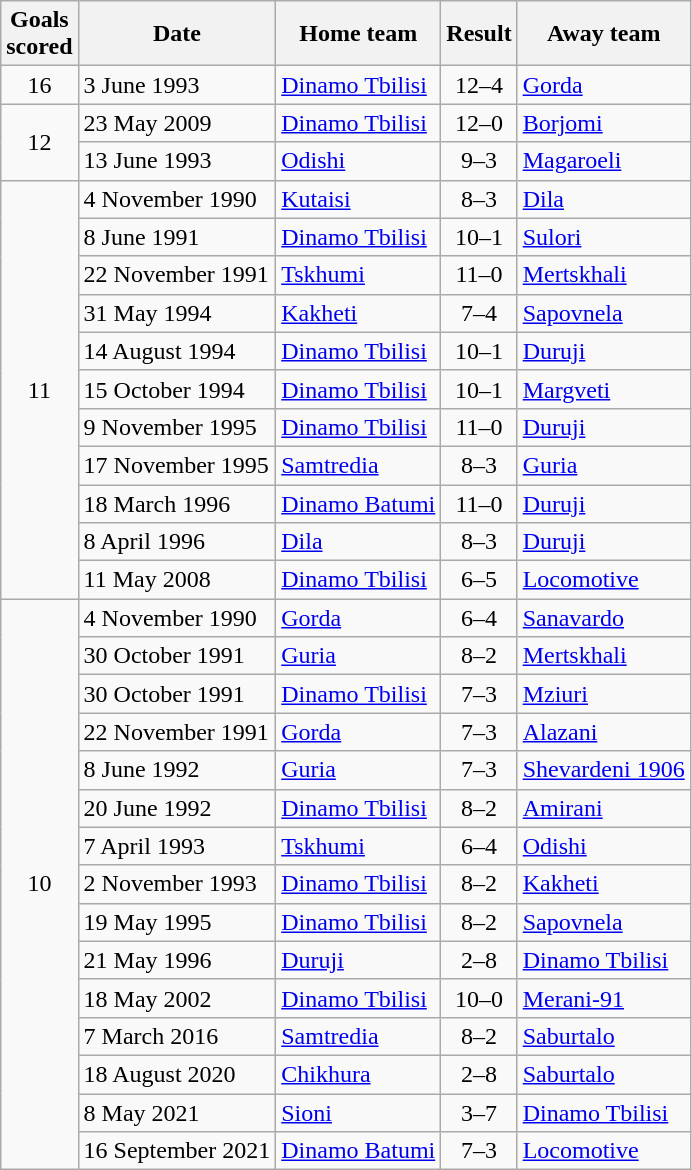<table class="wikitable sortable">
<tr>
<th>Goals <br> scored</th>
<th !width=4%>Date</th>
<th !width=30%>Home team</th>
<th ! align=center>Result</th>
<th !width=30%>Away team</th>
</tr>
<tr>
<td align=center>16</td>
<td>3 June 1993</td>
<td><a href='#'>Dinamo Tbilisi</a></td>
<td align="center">12–4</td>
<td><a href='#'>Gorda</a></td>
</tr>
<tr>
<td rowspan="2" align=center>12</td>
<td>23 May 2009</td>
<td><a href='#'>Dinamo Tbilisi</a></td>
<td align="center">12–0</td>
<td><a href='#'>Borjomi</a></td>
</tr>
<tr>
<td>13 June 1993</td>
<td><a href='#'>Odishi</a></td>
<td align="center">9–3</td>
<td><a href='#'>Magaroeli</a></td>
</tr>
<tr>
<td rowspan="11" align=center>11</td>
<td>4 November 1990</td>
<td><a href='#'>Kutaisi</a></td>
<td align="center">8–3</td>
<td><a href='#'>Dila</a></td>
</tr>
<tr>
<td>8 June 1991</td>
<td><a href='#'>Dinamo Tbilisi</a></td>
<td align="center">10–1</td>
<td><a href='#'>Sulori</a></td>
</tr>
<tr>
<td>22 November 1991</td>
<td><a href='#'>Tskhumi</a></td>
<td align="center">11–0</td>
<td><a href='#'>Mertskhali</a></td>
</tr>
<tr>
<td>31 May 1994</td>
<td><a href='#'>Kakheti</a></td>
<td align="center">7–4</td>
<td><a href='#'>Sapovnela</a></td>
</tr>
<tr>
<td>14 August 1994</td>
<td><a href='#'>Dinamo Tbilisi</a></td>
<td align="center">10–1</td>
<td><a href='#'>Duruji</a></td>
</tr>
<tr>
<td>15 October 1994</td>
<td><a href='#'>Dinamo Tbilisi</a></td>
<td align="center">10–1</td>
<td><a href='#'>Margveti</a></td>
</tr>
<tr>
<td>9 November 1995</td>
<td><a href='#'>Dinamo Tbilisi</a></td>
<td align="center">11–0</td>
<td><a href='#'>Duruji</a></td>
</tr>
<tr>
<td>17 November 1995</td>
<td><a href='#'>Samtredia</a></td>
<td align="center">8–3</td>
<td><a href='#'>Guria</a></td>
</tr>
<tr>
<td>18 March 1996</td>
<td><a href='#'>Dinamo Batumi</a></td>
<td align="center">11–0</td>
<td><a href='#'>Duruji</a></td>
</tr>
<tr>
<td>8 April 1996</td>
<td><a href='#'>Dila</a></td>
<td align="center">8–3</td>
<td><a href='#'>Duruji</a></td>
</tr>
<tr>
<td>11 May 2008</td>
<td><a href='#'>Dinamo Tbilisi</a></td>
<td align="center">6–5</td>
<td><a href='#'>Locomotive</a></td>
</tr>
<tr>
<td rowspan="16" align=center>10</td>
<td>4 November 1990</td>
<td><a href='#'>Gorda</a></td>
<td align="center">6–4</td>
<td><a href='#'>Sanavardo</a></td>
</tr>
<tr>
<td>30 October 1991</td>
<td><a href='#'>Guria</a></td>
<td align="center">8–2</td>
<td><a href='#'>Mertskhali</a></td>
</tr>
<tr>
<td>30 October 1991</td>
<td><a href='#'>Dinamo Tbilisi</a></td>
<td align="center">7–3</td>
<td><a href='#'>Mziuri</a></td>
</tr>
<tr>
<td>22 November 1991</td>
<td><a href='#'>Gorda</a></td>
<td align="center">7–3</td>
<td><a href='#'>Alazani</a></td>
</tr>
<tr>
<td>8 June 1992</td>
<td><a href='#'>Guria</a></td>
<td align="center">7–3</td>
<td><a href='#'>Shevardeni 1906</a></td>
</tr>
<tr>
<td>20 June 1992</td>
<td><a href='#'>Dinamo Tbilisi</a></td>
<td align="center">8–2</td>
<td><a href='#'>Amirani</a></td>
</tr>
<tr>
<td>7 April 1993</td>
<td><a href='#'>Tskhumi</a></td>
<td align="center">6–4</td>
<td><a href='#'>Odishi</a></td>
</tr>
<tr>
<td>2 November 1993</td>
<td><a href='#'>Dinamo Tbilisi</a></td>
<td align="center">8–2</td>
<td><a href='#'>Kakheti</a></td>
</tr>
<tr>
<td>19 May 1995</td>
<td><a href='#'>Dinamo Tbilisi</a></td>
<td align="center">8–2</td>
<td><a href='#'>Sapovnela</a></td>
</tr>
<tr>
<td>21 May 1996</td>
<td><a href='#'>Duruji</a></td>
<td align="center">2–8</td>
<td><a href='#'>Dinamo Tbilisi</a></td>
</tr>
<tr>
<td>18 May 2002</td>
<td><a href='#'>Dinamo Tbilisi</a></td>
<td align="center">10–0</td>
<td><a href='#'>Merani-91</a></td>
</tr>
<tr>
<td>7 March 2016</td>
<td><a href='#'>Samtredia</a></td>
<td align="center">8–2</td>
<td><a href='#'>Saburtalo</a></td>
</tr>
<tr>
<td>18 August 2020</td>
<td><a href='#'>Chikhura</a></td>
<td align="center">2–8</td>
<td><a href='#'>Saburtalo</a></td>
</tr>
<tr>
<td>8 May 2021</td>
<td><a href='#'>Sioni</a></td>
<td align="center">3–7</td>
<td><a href='#'>Dinamo Tbilisi</a></td>
</tr>
<tr>
<td>16 September 2021</td>
<td><a href='#'>Dinamo Batumi</a></td>
<td align="center">7–3</td>
<td><a href='#'>Locomotive</a></td>
</tr>
</table>
